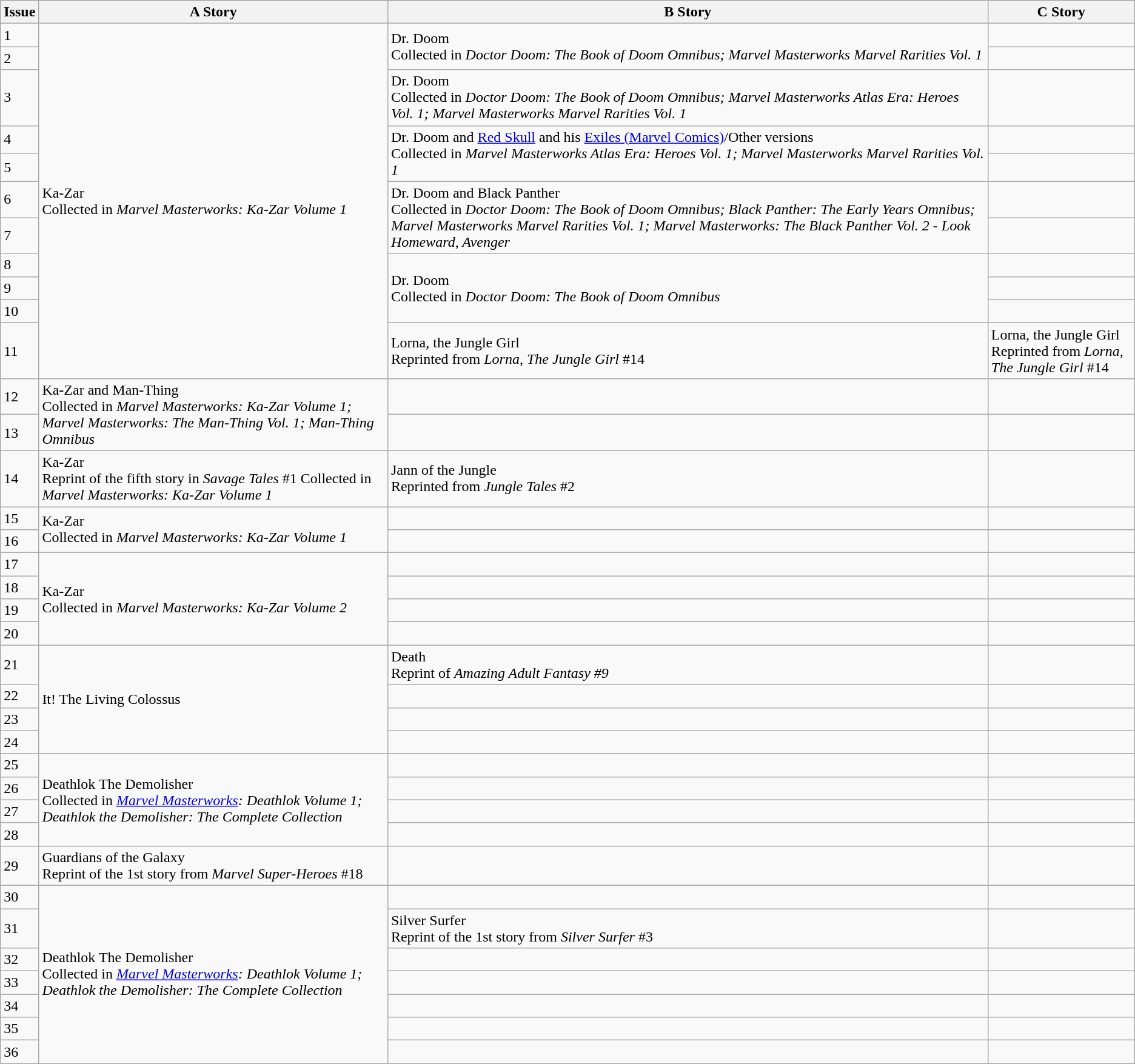<table class="wikitable">
<tr>
<th>Issue</th>
<th>A Story</th>
<th>B Story</th>
<th>C Story</th>
</tr>
<tr>
<td>1</td>
<td rowspan="11">Ka-Zar<br>Collected in <em>Marvel Masterworks: Ka-Zar Volume 1</em></td>
<td rowspan="2">Dr. Doom<br>Collected in <em>Doctor Doom: The Book of Doom Omnibus; Marvel Masterworks Marvel Rarities Vol. 1</em></td>
<td></td>
</tr>
<tr>
<td>2</td>
<td></td>
</tr>
<tr>
<td>3</td>
<td>Dr. Doom<br>Collected in <em>Doctor Doom: The Book of Doom Omnibus; Marvel Masterworks Atlas Era: Heroes Vol. 1; Marvel Masterworks Marvel Rarities Vol. 1</em></td>
<td></td>
</tr>
<tr>
<td>4</td>
<td rowspan="2">Dr. Doom and <a href='#'>Red Skull</a> and his <a href='#'>Exiles (Marvel Comics)</a>/Other versions<br>Collected in <em>Marvel Masterworks Atlas Era: Heroes Vol. 1; Marvel Masterworks Marvel Rarities Vol. 1</em></td>
<td></td>
</tr>
<tr>
<td>5</td>
<td></td>
</tr>
<tr>
<td>6</td>
<td rowspan="2">Dr. Doom and Black Panther<br>Collected in <em>Doctor Doom: The Book of Doom Omnibus; Black Panther: The Early Years Omnibus; Marvel Masterworks Marvel Rarities Vol. 1; Marvel Masterworks: The Black Panther Vol. 2 - Look Homeward, Avenger</em></td>
<td></td>
</tr>
<tr>
<td>7</td>
<td></td>
</tr>
<tr>
<td>8</td>
<td rowspan="3">Dr. Doom<br>Collected in <em>Doctor Doom: The Book of Doom Omnibus</em></td>
<td></td>
</tr>
<tr>
<td>9</td>
<td></td>
</tr>
<tr>
<td>10</td>
<td></td>
</tr>
<tr>
<td>11</td>
<td>Lorna, the Jungle Girl<br>Reprinted from <em>Lorna, The Jungle Girl</em> #14</td>
<td>Lorna, the Jungle Girl<br>Reprinted from <em>Lorna, The Jungle Girl</em> #14</td>
</tr>
<tr>
<td>12</td>
<td rowspan="2">Ka-Zar and Man-Thing<br>Collected in <em>Marvel Masterworks: Ka-Zar Volume 1; Marvel Masterworks: The Man-Thing Vol. 1; Man-Thing Omnibus</em></td>
<td></td>
<td></td>
</tr>
<tr>
<td>13</td>
<td></td>
<td></td>
</tr>
<tr>
<td>14</td>
<td>Ka-Zar<br>Reprint of the fifth story in <em>Savage Tales</em> #1
Collected in <em>Marvel Masterworks: Ka-Zar Volume 1</em></td>
<td>Jann of the Jungle<br>Reprinted from <em>Jungle Tales</em> #2</td>
<td></td>
</tr>
<tr>
<td>15</td>
<td rowspan="2">Ka-Zar<br>Collected in <em>Marvel Masterworks: Ka-Zar Volume 1</em></td>
<td></td>
<td></td>
</tr>
<tr>
<td>16</td>
<td></td>
<td></td>
</tr>
<tr>
<td>17</td>
<td rowspan="4">Ka-Zar<br>Collected in <em>Marvel Masterworks: Ka-Zar Volume 2</em></td>
<td></td>
<td></td>
</tr>
<tr>
<td>18</td>
<td></td>
<td></td>
</tr>
<tr>
<td>19</td>
<td></td>
<td></td>
</tr>
<tr>
<td>20</td>
<td></td>
<td></td>
</tr>
<tr>
<td>21</td>
<td rowspan="4">It! The Living Colossus</td>
<td>Death<br>Reprint of <em>Amazing Adult Fantasy #9</em></td>
<td></td>
</tr>
<tr>
<td>22</td>
<td></td>
<td></td>
</tr>
<tr>
<td>23</td>
<td></td>
<td></td>
</tr>
<tr>
<td>24</td>
<td></td>
<td></td>
</tr>
<tr>
<td>25</td>
<td rowspan="4">Deathlok The Demolisher<br>Collected in <em><a href='#'>Marvel Masterworks</a>: Deathlok Volume 1; Deathlok the Demolisher: The Complete Collection</em></td>
<td></td>
<td></td>
</tr>
<tr>
<td>26</td>
<td></td>
<td></td>
</tr>
<tr>
<td>27</td>
<td></td>
<td></td>
</tr>
<tr>
<td>28</td>
<td></td>
<td></td>
</tr>
<tr>
<td>29</td>
<td>Guardians of the Galaxy<br>Reprint of the 1st story from <em>Marvel Super-Heroes</em> #18</td>
<td></td>
<td></td>
</tr>
<tr>
<td>30</td>
<td rowspan="7">Deathlok The Demolisher<br>Collected in <em><a href='#'>Marvel Masterworks</a>: Deathlok Volume 1; Deathlok the Demolisher: The Complete Collection</em></td>
<td></td>
<td></td>
</tr>
<tr>
<td>31</td>
<td>Silver Surfer<br>Reprint of the 1st story from <em>Silver Surfer</em> #3</td>
<td></td>
</tr>
<tr>
<td>32</td>
<td></td>
<td></td>
</tr>
<tr>
<td>33</td>
<td></td>
<td></td>
</tr>
<tr>
<td>34</td>
<td></td>
<td></td>
</tr>
<tr>
<td>35</td>
<td></td>
<td></td>
</tr>
<tr>
<td>36</td>
<td></td>
<td></td>
</tr>
</table>
